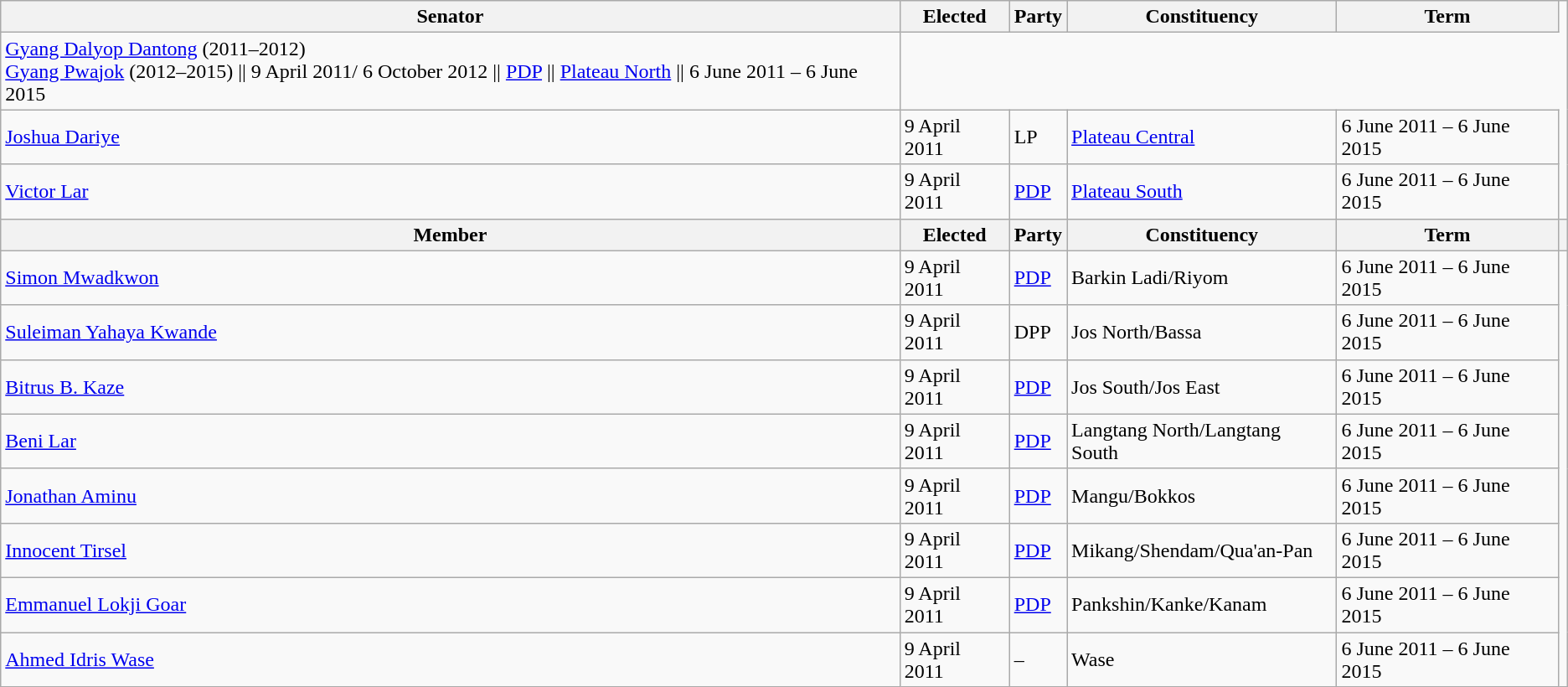<table class="wikitable">
<tr>
<th>Senator</th>
<th>Elected</th>
<th>Party</th>
<th>Constituency</th>
<th>Term</th>
</tr>
<tr>
<td><a href='#'>Gyang Dalyop Dantong</a> (2011–2012)<br><a href='#'>Gyang Pwajok</a> (2012–2015) || 9 April 2011/
6 October 2012 || <a href='#'>PDP</a> || <a href='#'>Plateau North</a> || 6 June 2011 – 6 June 2015</td>
</tr>
<tr>
<td><a href='#'>Joshua Dariye</a></td>
<td>9 April 2011</td>
<td Labour Party>LP</td>
<td><a href='#'>Plateau Central</a></td>
<td>6 June 2011 – 6 June 2015</td>
</tr>
<tr>
<td><a href='#'>Victor Lar</a></td>
<td>9 April 2011</td>
<td><a href='#'>PDP</a></td>
<td><a href='#'>Plateau South</a></td>
<td>6 June 2011 – 6 June 2015</td>
</tr>
<tr>
<th>Member</th>
<th>Elected</th>
<th>Party</th>
<th>Constituency</th>
<th>Term</th>
<th></th>
</tr>
<tr>
<td><a href='#'>Simon Mwadkwon</a></td>
<td>9 April 2011</td>
<td><a href='#'>PDP</a></td>
<td>Barkin Ladi/Riyom</td>
<td>6 June 2011 – 6 June 2015</td>
</tr>
<tr>
<td><a href='#'>Suleiman Yahaya Kwande</a></td>
<td>9 April 2011</td>
<td Democratic People's Party>DPP</td>
<td>Jos North/Bassa</td>
<td>6 June 2011 – 6 June 2015</td>
</tr>
<tr>
<td><a href='#'>Bitrus B. Kaze</a></td>
<td>9 April 2011</td>
<td><a href='#'>PDP</a></td>
<td>Jos South/Jos East</td>
<td>6 June 2011 – 6 June 2015</td>
</tr>
<tr>
<td><a href='#'>Beni Lar</a></td>
<td>9 April 2011</td>
<td><a href='#'>PDP</a></td>
<td>Langtang North/Langtang South</td>
<td>6 June 2011 – 6 June 2015</td>
</tr>
<tr>
<td><a href='#'>Jonathan Aminu</a></td>
<td>9 April 2011</td>
<td><a href='#'>PDP</a></td>
<td>Mangu/Bokkos</td>
<td>6 June 2011 – 6 June 2015</td>
</tr>
<tr>
<td><a href='#'>Innocent Tirsel</a></td>
<td>9 April 2011</td>
<td><a href='#'>PDP</a></td>
<td>Mikang/Shendam/Qua'an-Pan</td>
<td>6 June 2011 – 6 June 2015</td>
</tr>
<tr>
<td><a href='#'>Emmanuel Lokji Goar</a></td>
<td>9 April 2011</td>
<td><a href='#'>PDP</a></td>
<td>Pankshin/Kanke/Kanam</td>
<td>6 June 2011 – 6 June 2015</td>
</tr>
<tr>
<td><a href='#'>Ahmed Idris Wase</a></td>
<td>9 April 2011</td>
<td>–</td>
<td>Wase</td>
<td>6 June 2011 – 6 June 2015</td>
</tr>
</table>
